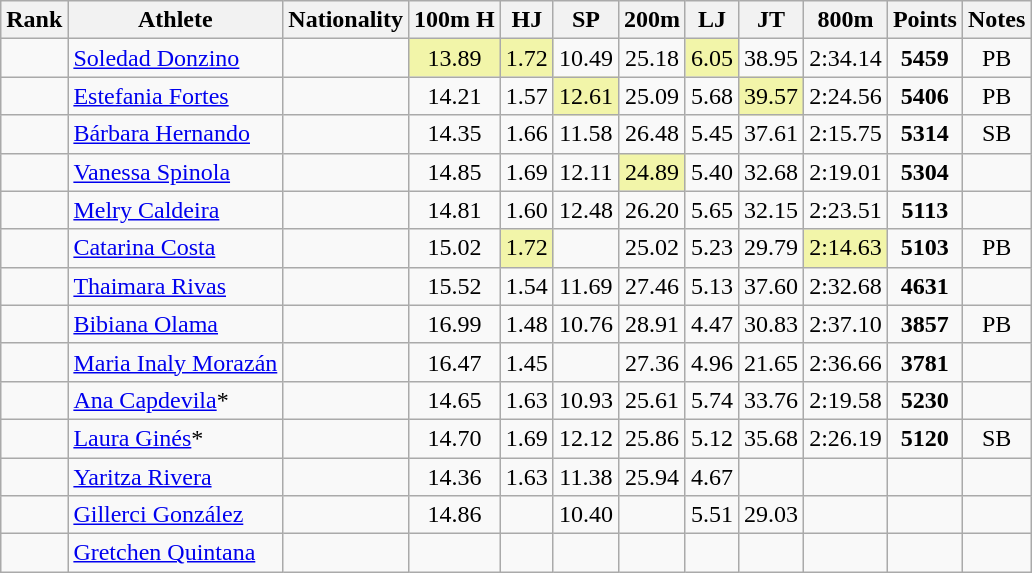<table class="wikitable sortable" style=" text-align:center;">
<tr>
<th>Rank</th>
<th>Athlete</th>
<th>Nationality</th>
<th>100m H</th>
<th>HJ</th>
<th>SP</th>
<th>200m</th>
<th>LJ</th>
<th>JT</th>
<th>800m</th>
<th>Points</th>
<th>Notes</th>
</tr>
<tr>
<td></td>
<td align=left><a href='#'>Soledad Donzino</a></td>
<td align=left></td>
<td bgcolor=#F2F5A9>13.89</td>
<td bgcolor=#F2F5A9>1.72</td>
<td>10.49</td>
<td>25.18</td>
<td bgcolor=#F2F5A9>6.05</td>
<td>38.95</td>
<td>2:34.14</td>
<td><strong>5459</strong></td>
<td>PB</td>
</tr>
<tr>
<td></td>
<td align=left><a href='#'>Estefania Fortes</a></td>
<td align=left></td>
<td>14.21</td>
<td>1.57</td>
<td bgcolor=#F2F5A9>12.61</td>
<td>25.09</td>
<td>5.68</td>
<td bgcolor=#F2F5A9>39.57</td>
<td>2:24.56</td>
<td><strong>5406</strong></td>
<td>PB</td>
</tr>
<tr>
<td></td>
<td align=left><a href='#'>Bárbara Hernando</a></td>
<td align=left></td>
<td>14.35</td>
<td>1.66</td>
<td>11.58</td>
<td>26.48</td>
<td>5.45</td>
<td>37.61</td>
<td>2:15.75</td>
<td><strong>5314</strong></td>
<td>SB</td>
</tr>
<tr>
<td></td>
<td align=left><a href='#'>Vanessa Spinola</a></td>
<td align=left></td>
<td>14.85</td>
<td>1.69</td>
<td>12.11</td>
<td bgcolor=#F2F5A9>24.89</td>
<td>5.40</td>
<td>32.68</td>
<td>2:19.01</td>
<td><strong>5304</strong></td>
<td></td>
</tr>
<tr>
<td></td>
<td align=left><a href='#'>Melry Caldeira</a></td>
<td align=left></td>
<td>14.81</td>
<td>1.60</td>
<td>12.48</td>
<td>26.20</td>
<td>5.65</td>
<td>32.15</td>
<td>2:23.51</td>
<td><strong>5113</strong></td>
<td></td>
</tr>
<tr>
<td></td>
<td align=left><a href='#'>Catarina Costa</a></td>
<td align=left></td>
<td>15.02</td>
<td bgcolor=#F2F5A9>1.72</td>
<td></td>
<td>25.02</td>
<td>5.23</td>
<td>29.79</td>
<td bgcolor=#F2F5A9>2:14.63</td>
<td><strong>5103</strong></td>
<td>PB</td>
</tr>
<tr>
<td></td>
<td align=left><a href='#'>Thaimara Rivas</a></td>
<td align=left></td>
<td>15.52</td>
<td>1.54</td>
<td>11.69</td>
<td>27.46</td>
<td>5.13</td>
<td>37.60</td>
<td>2:32.68</td>
<td><strong>4631</strong></td>
<td></td>
</tr>
<tr>
<td></td>
<td align=left><a href='#'>Bibiana Olama</a></td>
<td align=left></td>
<td>16.99</td>
<td>1.48</td>
<td>10.76</td>
<td>28.91</td>
<td>4.47</td>
<td>30.83</td>
<td>2:37.10</td>
<td><strong>3857</strong></td>
<td>PB</td>
</tr>
<tr>
<td></td>
<td align=left><a href='#'>Maria Inaly Morazán</a></td>
<td align=left></td>
<td>16.47</td>
<td>1.45</td>
<td></td>
<td>27.36</td>
<td>4.96</td>
<td>21.65</td>
<td>2:36.66</td>
<td><strong>3781</strong></td>
<td></td>
</tr>
<tr>
<td></td>
<td align=left><a href='#'>Ana Capdevila</a>*</td>
<td align=left></td>
<td>14.65</td>
<td>1.63</td>
<td>10.93</td>
<td>25.61</td>
<td>5.74</td>
<td>33.76</td>
<td>2:19.58</td>
<td><strong>5230</strong></td>
<td></td>
</tr>
<tr>
<td></td>
<td align=left><a href='#'>Laura Ginés</a>*</td>
<td align=left></td>
<td>14.70</td>
<td>1.69</td>
<td>12.12</td>
<td>25.86</td>
<td>5.12</td>
<td>35.68</td>
<td>2:26.19</td>
<td><strong>5120</strong></td>
<td>SB</td>
</tr>
<tr>
<td></td>
<td align=left><a href='#'>Yaritza Rivera</a></td>
<td align=left></td>
<td>14.36</td>
<td>1.63</td>
<td>11.38</td>
<td>25.94</td>
<td>4.67</td>
<td></td>
<td></td>
<td><strong></strong></td>
<td></td>
</tr>
<tr>
<td></td>
<td align=left><a href='#'>Gillerci González</a></td>
<td align=left></td>
<td>14.86</td>
<td></td>
<td>10.40</td>
<td></td>
<td>5.51</td>
<td>29.03</td>
<td></td>
<td><strong></strong></td>
<td></td>
</tr>
<tr>
<td></td>
<td align=left><a href='#'>Gretchen Quintana</a></td>
<td align=left></td>
<td></td>
<td></td>
<td></td>
<td></td>
<td></td>
<td></td>
<td></td>
<td><strong></strong></td>
<td></td>
</tr>
</table>
